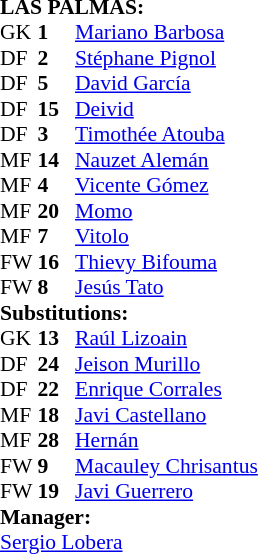<table style="font-size: 90%" cellspacing="0" cellpadding="0">
<tr>
<td colspan=4><strong>LAS PALMAS:</strong></td>
</tr>
<tr>
<th width="25"></th>
<th width="25"></th>
</tr>
<tr>
<td>GK</td>
<td><strong>1</strong></td>
<td> <a href='#'>Mariano Barbosa</a></td>
</tr>
<tr>
<td>DF</td>
<td><strong>2</strong></td>
<td> <a href='#'>Stéphane Pignol</a></td>
<td></td>
</tr>
<tr>
<td>DF</td>
<td><strong>5</strong></td>
<td> <a href='#'>David García</a></td>
</tr>
<tr>
<td>DF</td>
<td><strong>15</strong></td>
<td> <a href='#'>Deivid</a></td>
</tr>
<tr>
<td>DF</td>
<td><strong>3</strong></td>
<td> <a href='#'>Timothée Atouba</a></td>
<td></td>
<td></td>
</tr>
<tr>
<td>MF</td>
<td><strong>14</strong></td>
<td> <a href='#'>Nauzet Alemán</a></td>
</tr>
<tr>
<td>MF</td>
<td><strong>4</strong></td>
<td> <a href='#'>Vicente Gómez</a></td>
<td></td>
</tr>
<tr>
<td>MF</td>
<td><strong>20</strong></td>
<td> <a href='#'>Momo</a></td>
<td></td>
<td></td>
</tr>
<tr>
<td>MF</td>
<td><strong>7</strong></td>
<td> <a href='#'>Vitolo</a></td>
</tr>
<tr>
<td>FW</td>
<td><strong>16</strong></td>
<td> <a href='#'>Thievy Bifouma</a></td>
</tr>
<tr>
<td>FW</td>
<td><strong>8</strong></td>
<td> <a href='#'>Jesús Tato</a></td>
<td></td>
<td></td>
</tr>
<tr>
<td colspan=3><strong>Substitutions:</strong></td>
</tr>
<tr>
<td>GK</td>
<td><strong>13</strong></td>
<td> <a href='#'>Raúl Lizoain</a></td>
</tr>
<tr>
<td>DF</td>
<td><strong>24</strong></td>
<td> <a href='#'>Jeison Murillo</a></td>
</tr>
<tr>
<td>DF</td>
<td><strong>22</strong></td>
<td> <a href='#'>Enrique Corrales</a></td>
<td></td>
<td></td>
</tr>
<tr>
<td>MF</td>
<td><strong>18</strong></td>
<td> <a href='#'>Javi Castellano</a></td>
</tr>
<tr>
<td>MF</td>
<td><strong>28</strong></td>
<td> <a href='#'>Hernán</a></td>
<td></td>
<td></td>
</tr>
<tr>
<td>FW</td>
<td><strong>9</strong></td>
<td> <a href='#'>Macauley Chrisantus</a></td>
</tr>
<tr>
<td>FW</td>
<td><strong>19</strong></td>
<td> <a href='#'>Javi Guerrero</a></td>
<td></td>
<td></td>
</tr>
<tr>
<td colspan=3><strong>Manager:</strong></td>
</tr>
<tr>
<td colspan=3> <a href='#'>Sergio Lobera</a></td>
</tr>
</table>
